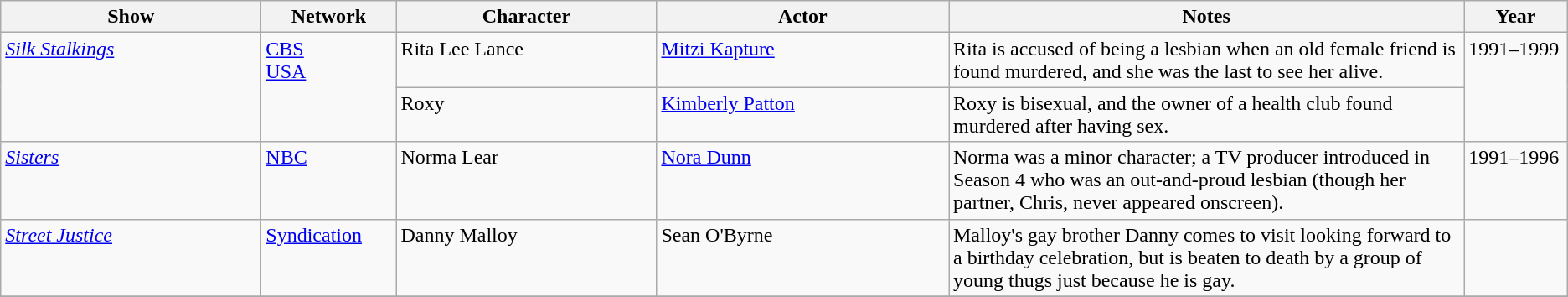<table class="sortable wikitable" style="margins:auto; width=100%;">
<tr>
<th style="width:200px;">Show</th>
<th style="width:100px;">Network</th>
<th style="width:200px;">Character</th>
<th style="width:225px;">Actor</th>
<th>Notes</th>
<th style="width:75px;">Year</th>
</tr>
<tr valign="top">
<td rowspan="2"><em><a href='#'>Silk Stalkings</a></em></td>
<td rowspan="2"><a href='#'>CBS</a> <br> <a href='#'>USA</a></td>
<td>Rita Lee Lance</td>
<td><a href='#'>Mitzi Kapture</a></td>
<td>Rita is accused of being a lesbian when an old female friend is found murdered, and she was the last to see her alive.</td>
<td rowspan="2">1991–1999</td>
</tr>
<tr valign="top">
<td>Roxy</td>
<td><a href='#'>Kimberly Patton</a></td>
<td>Roxy is bisexual, and the owner of a health club found murdered after having sex.</td>
</tr>
<tr valign="top">
<td><em><a href='#'>Sisters</a></em></td>
<td><a href='#'>NBC</a></td>
<td>Norma Lear</td>
<td><a href='#'>Nora Dunn</a></td>
<td>Norma was a minor character; a TV producer introduced in Season 4 who was an out-and-proud lesbian (though her partner, Chris, never appeared onscreen).</td>
<td>1991–1996</td>
</tr>
<tr valign="top">
<td><em><a href='#'>Street Justice</a></em></td>
<td><a href='#'>Syndication</a></td>
<td>Danny Malloy</td>
<td>Sean O'Byrne</td>
<td>Malloy's gay brother Danny comes to visit looking forward to a birthday celebration, but is beaten to death by a group of young thugs just because he is gay.</td>
<td></td>
</tr>
<tr valign="top">
</tr>
</table>
